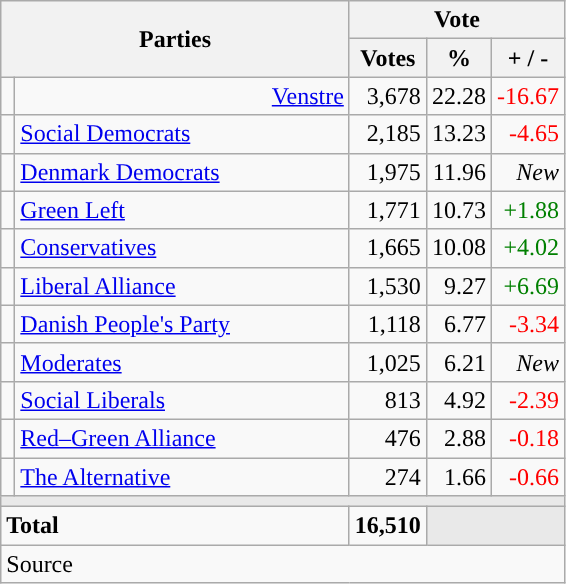<table class="wikitable" style="text-align:right;">
<tr>
<th style="text-align:centre;" rowspan="2" colspan="2" width="225">Parties</th>
<th colspan="3">Vote</th>
</tr>
<tr>
<th width="15">Votes</th>
<th width="15">%</th>
<th width="15">+ / -</th>
</tr>
<tr>
<td width=2 bgcolor=></td>
<td><a href='#'>Venstre</a></td>
<td>3,678</td>
<td>22.28</td>
<td style=color:red;>-16.67</td>
</tr>
<tr>
<td width=2 bgcolor=></td>
<td align=left><a href='#'>Social Democrats</a></td>
<td>2,185</td>
<td>13.23</td>
<td style=color:red;>-4.65</td>
</tr>
<tr>
<td width=2 bgcolor=></td>
<td align=left><a href='#'>Denmark Democrats</a></td>
<td>1,975</td>
<td>11.96</td>
<td><em>New</em></td>
</tr>
<tr>
<td width=2 bgcolor=></td>
<td align=left><a href='#'>Green Left</a></td>
<td>1,771</td>
<td>10.73</td>
<td style=color:green;>+1.88</td>
</tr>
<tr>
<td width=2 bgcolor=></td>
<td align=left><a href='#'>Conservatives</a></td>
<td>1,665</td>
<td>10.08</td>
<td style=color:green;>+4.02</td>
</tr>
<tr>
<td width=2 bgcolor=></td>
<td align=left><a href='#'>Liberal Alliance</a></td>
<td>1,530</td>
<td>9.27</td>
<td style=color:green;>+6.69</td>
</tr>
<tr>
<td width=2 bgcolor=></td>
<td align=left><a href='#'>Danish People's Party</a></td>
<td>1,118</td>
<td>6.77</td>
<td style=color:red;>-3.34</td>
</tr>
<tr>
<td width=2 bgcolor=></td>
<td align=left><a href='#'>Moderates</a></td>
<td>1,025</td>
<td>6.21</td>
<td><em>New</em></td>
</tr>
<tr>
<td width=2 bgcolor=></td>
<td align=left><a href='#'>Social Liberals</a></td>
<td>813</td>
<td>4.92</td>
<td style=color:red;>-2.39</td>
</tr>
<tr>
<td width=2 bgcolor=></td>
<td align=left><a href='#'>Red–Green Alliance</a></td>
<td>476</td>
<td>2.88</td>
<td style=color:red;>-0.18</td>
</tr>
<tr>
<td width=2 bgcolor=></td>
<td align=left><a href='#'>The Alternative</a></td>
<td>274</td>
<td>1.66</td>
<td style=color:red;>-0.66</td>
</tr>
<tr>
<td colspan="7" bgcolor="#E9E9E9"></td>
</tr>
<tr>
<td align="left" colspan="2"><strong>Total</strong></td>
<td><strong>16,510</strong></td>
<td bgcolor=#E9E9E9 colspan=2></td>
</tr>
<tr>
<td align="left" colspan="6">Source</td>
</tr>
</table>
